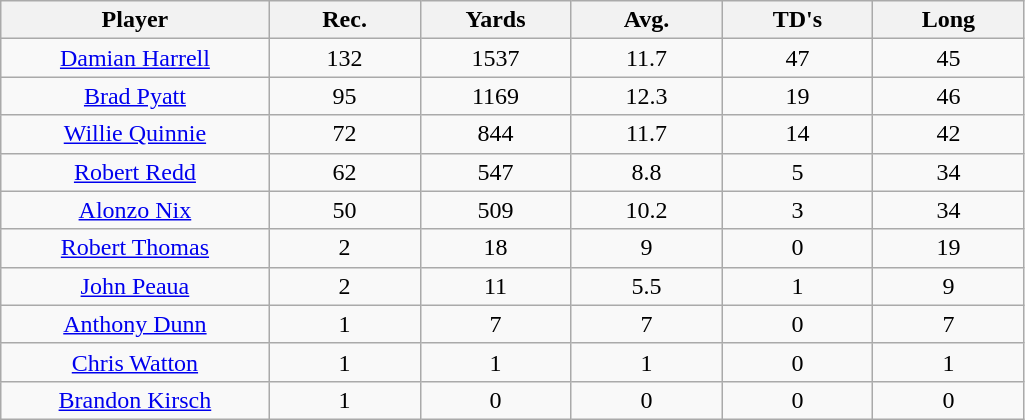<table class="wikitable sortable">
<tr>
<th bgcolor="#DDDDFF" width="16%">Player</th>
<th bgcolor="#DDDDFF" width="9%">Rec.</th>
<th bgcolor="#DDDDFF" width="9%">Yards</th>
<th bgcolor="#DDDDFF" width="9%">Avg.</th>
<th bgcolor="#DDDDFF" width="9%">TD's</th>
<th bgcolor="#DDDDFF" width="9%">Long</th>
</tr>
<tr align="center">
<td><a href='#'>Damian Harrell</a></td>
<td>132</td>
<td>1537</td>
<td>11.7</td>
<td>47</td>
<td>45</td>
</tr>
<tr align="center">
<td><a href='#'>Brad Pyatt</a></td>
<td>95</td>
<td>1169</td>
<td>12.3</td>
<td>19</td>
<td>46</td>
</tr>
<tr align="center">
<td><a href='#'>Willie Quinnie</a></td>
<td>72</td>
<td>844</td>
<td>11.7</td>
<td>14</td>
<td>42</td>
</tr>
<tr align="center">
<td><a href='#'>Robert Redd</a></td>
<td>62</td>
<td>547</td>
<td>8.8</td>
<td>5</td>
<td>34</td>
</tr>
<tr align="center">
<td><a href='#'>Alonzo Nix</a></td>
<td>50</td>
<td>509</td>
<td>10.2</td>
<td>3</td>
<td>34</td>
</tr>
<tr align="center">
<td><a href='#'>Robert Thomas</a></td>
<td>2</td>
<td>18</td>
<td>9</td>
<td>0</td>
<td>19</td>
</tr>
<tr align="center">
<td><a href='#'>John Peaua</a></td>
<td>2</td>
<td>11</td>
<td>5.5</td>
<td>1</td>
<td>9</td>
</tr>
<tr align="center">
<td><a href='#'>Anthony Dunn</a></td>
<td>1</td>
<td>7</td>
<td>7</td>
<td>0</td>
<td>7</td>
</tr>
<tr align="center">
<td><a href='#'>Chris Watton</a></td>
<td>1</td>
<td>1</td>
<td>1</td>
<td>0</td>
<td>1</td>
</tr>
<tr align="center">
<td><a href='#'>Brandon Kirsch</a></td>
<td>1</td>
<td>0</td>
<td>0</td>
<td>0</td>
<td>0</td>
</tr>
</table>
